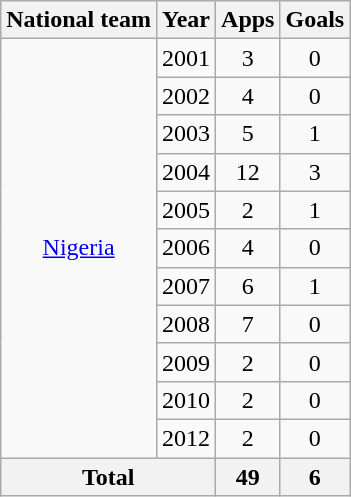<table class=wikitable style=text-align:center>
<tr>
<th>National team</th>
<th>Year</th>
<th>Apps</th>
<th>Goals</th>
</tr>
<tr>
<td rowspan="11"><a href='#'>Nigeria</a></td>
<td>2001</td>
<td>3</td>
<td>0</td>
</tr>
<tr>
<td>2002</td>
<td>4</td>
<td>0</td>
</tr>
<tr>
<td>2003</td>
<td>5</td>
<td>1</td>
</tr>
<tr>
<td>2004</td>
<td>12</td>
<td>3</td>
</tr>
<tr>
<td>2005</td>
<td>2</td>
<td>1</td>
</tr>
<tr>
<td>2006</td>
<td>4</td>
<td>0</td>
</tr>
<tr>
<td>2007</td>
<td>6</td>
<td>1</td>
</tr>
<tr>
<td>2008</td>
<td>7</td>
<td>0</td>
</tr>
<tr>
<td>2009</td>
<td>2</td>
<td>0</td>
</tr>
<tr>
<td>2010</td>
<td>2</td>
<td>0</td>
</tr>
<tr>
<td>2012</td>
<td>2</td>
<td>0</td>
</tr>
<tr>
<th colspan="2">Total</th>
<th>49</th>
<th>6</th>
</tr>
</table>
